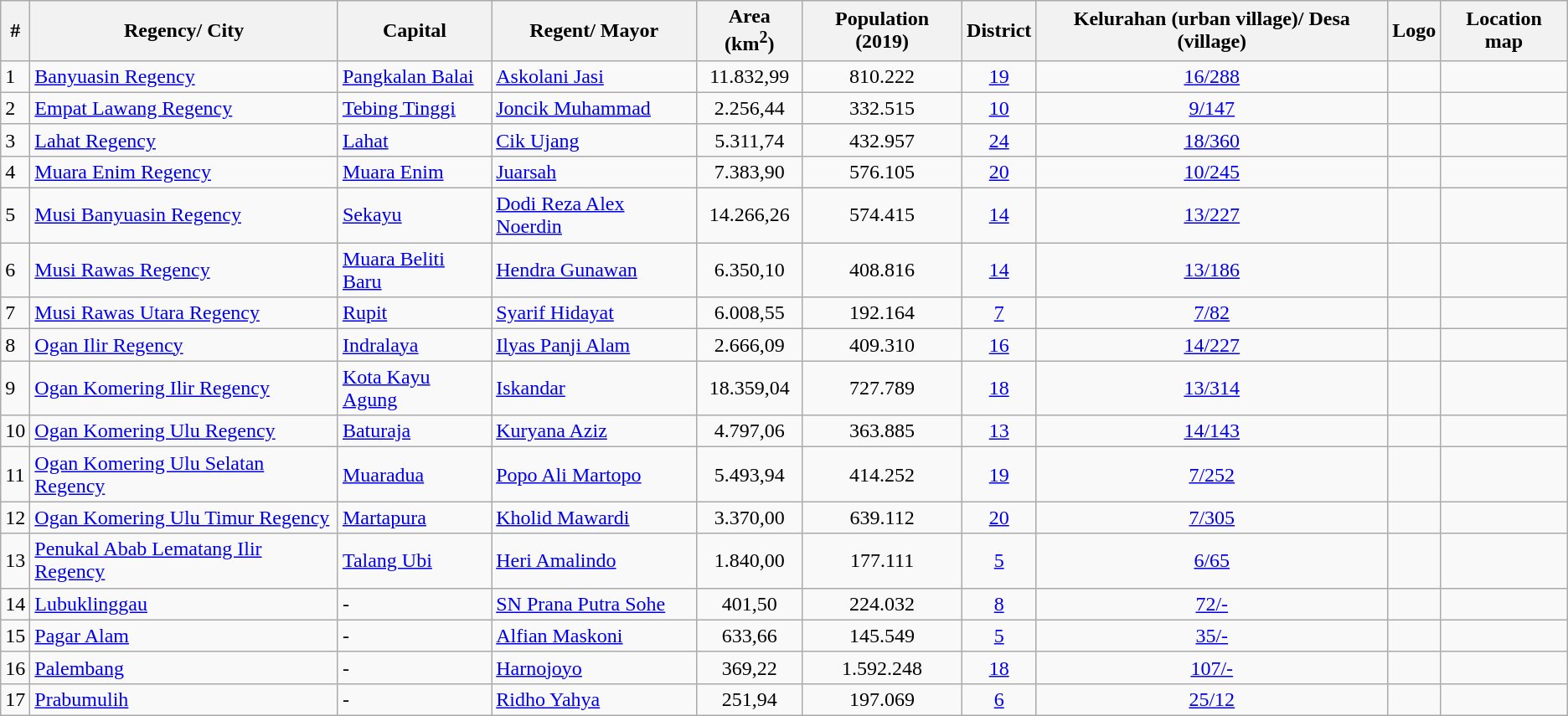<table class="wikitable sortable mw-collapsible">
<tr>
<th>#</th>
<th>Regency/ City</th>
<th>Capital</th>
<th>Regent/ Mayor</th>
<th>Area (km<sup>2</sup>)</th>
<th>Population (2019)</th>
<th>District</th>
<th>Kelurahan (urban village)/ Desa (village)</th>
<th>Logo</th>
<th>Location map</th>
</tr>
<tr>
<td>1</td>
<td><a href='#'>Banyuasin Regency</a></td>
<td><a href='#'>Pangkalan Balai</a></td>
<td><a href='#'>Askolani Jasi</a></td>
<td align="center">11.832,99</td>
<td align="center">810.222</td>
<td align="center"><a href='#'>19</a></td>
<td align="center"><a href='#'>16/288</a></td>
<td></td>
<td></td>
</tr>
<tr>
<td>2</td>
<td><a href='#'>Empat Lawang Regency</a></td>
<td><a href='#'>Tebing Tinggi</a></td>
<td><a href='#'>Joncik Muhammad</a></td>
<td align="center">2.256,44</td>
<td align="center">332.515</td>
<td align="center"><a href='#'>10</a></td>
<td align="center"><a href='#'>9/147</a></td>
<td></td>
<td></td>
</tr>
<tr>
<td>3</td>
<td><a href='#'>Lahat Regency</a></td>
<td><a href='#'>Lahat</a></td>
<td><a href='#'>Cik Ujang</a></td>
<td align="center">5.311,74</td>
<td align="center">432.957</td>
<td align="center"><a href='#'>24</a></td>
<td align="center"><a href='#'>18/360</a></td>
<td></td>
<td></td>
</tr>
<tr>
<td>4</td>
<td><a href='#'>Muara Enim Regency</a></td>
<td><a href='#'>Muara Enim</a></td>
<td><a href='#'>Juarsah</a></td>
<td align="center">7.383,90</td>
<td align="center">576.105</td>
<td align="center"><a href='#'>20</a></td>
<td align="center"><a href='#'>10/245</a></td>
<td></td>
<td></td>
</tr>
<tr>
<td>5</td>
<td><a href='#'>Musi Banyuasin Regency</a></td>
<td><a href='#'>Sekayu</a></td>
<td><a href='#'>Dodi Reza Alex Noerdin</a></td>
<td align="center">14.266,26</td>
<td align="center">574.415</td>
<td align="center"><a href='#'>14</a></td>
<td align="center"><a href='#'>13/227</a></td>
<td></td>
<td></td>
</tr>
<tr>
<td>6</td>
<td><a href='#'>Musi Rawas Regency</a></td>
<td><a href='#'>Muara Beliti Baru</a></td>
<td><a href='#'>Hendra Gunawan</a></td>
<td align="center">6.350,10</td>
<td align="center">408.816</td>
<td align="center"><a href='#'>14</a></td>
<td align="center"><a href='#'>13/186</a></td>
<td></td>
<td></td>
</tr>
<tr>
<td>7</td>
<td><a href='#'>Musi Rawas Utara Regency</a></td>
<td><a href='#'>Rupit</a></td>
<td><a href='#'>Syarif Hidayat</a></td>
<td align="center">6.008,55</td>
<td align="center">192.164</td>
<td align="center"><a href='#'>7</a></td>
<td align="center"><a href='#'>7/82</a></td>
<td></td>
<td></td>
</tr>
<tr>
<td>8</td>
<td><a href='#'>Ogan Ilir Regency</a></td>
<td><a href='#'>Indralaya</a></td>
<td><a href='#'>Ilyas Panji Alam</a></td>
<td align="center">2.666,09</td>
<td align="center">409.310</td>
<td align="center"><a href='#'>16</a></td>
<td align="center"><a href='#'>14/227</a></td>
<td></td>
<td></td>
</tr>
<tr>
<td>9</td>
<td><a href='#'>Ogan Komering Ilir Regency</a></td>
<td><a href='#'>Kota Kayu Agung</a></td>
<td><a href='#'>Iskandar</a></td>
<td align="center">18.359,04</td>
<td align="center">727.789</td>
<td align="center"><a href='#'>18</a></td>
<td align="center"><a href='#'>13/314</a></td>
<td></td>
<td></td>
</tr>
<tr>
<td>10</td>
<td><a href='#'>Ogan Komering Ulu Regency</a></td>
<td><a href='#'>Baturaja</a></td>
<td><a href='#'>Kuryana Aziz</a></td>
<td align="center">4.797,06</td>
<td align="center">363.885</td>
<td align="center"><a href='#'>13</a></td>
<td align="center"><a href='#'>14/143</a></td>
<td></td>
<td></td>
</tr>
<tr>
<td>11</td>
<td><a href='#'>Ogan Komering Ulu Selatan Regency</a></td>
<td><a href='#'>Muaradua</a></td>
<td><a href='#'>Popo Ali Martopo</a></td>
<td align="center">5.493,94</td>
<td align="center">414.252</td>
<td align="center"><a href='#'>19</a></td>
<td align="center"><a href='#'>7/252</a></td>
<td></td>
<td></td>
</tr>
<tr>
<td>12</td>
<td><a href='#'>Ogan Komering Ulu Timur Regency</a></td>
<td><a href='#'>Martapura</a></td>
<td><a href='#'>Kholid Mawardi</a></td>
<td align="center">3.370,00</td>
<td align="center">639.112</td>
<td align="center"><a href='#'>20</a></td>
<td align="center"><a href='#'>7/305</a></td>
<td></td>
<td></td>
</tr>
<tr>
<td>13</td>
<td><a href='#'>Penukal Abab Lematang Ilir Regency</a></td>
<td><a href='#'>Talang Ubi</a></td>
<td><a href='#'>Heri Amalindo</a></td>
<td align="center">1.840,00</td>
<td align="center">177.111</td>
<td align="center"><a href='#'>5</a></td>
<td align="center"><a href='#'>6/65</a></td>
<td></td>
<td></td>
</tr>
<tr>
<td>14</td>
<td><a href='#'>Lubuklinggau</a></td>
<td>-</td>
<td><a href='#'>SN Prana Putra Sohe</a></td>
<td align="center">401,50</td>
<td align="center">224.032</td>
<td align="center"><a href='#'>8</a></td>
<td align="center"><a href='#'>72/-</a></td>
<td></td>
<td></td>
</tr>
<tr>
<td>15</td>
<td><a href='#'>Pagar Alam</a></td>
<td>-</td>
<td><a href='#'>Alfian Maskoni</a></td>
<td align="center">633,66</td>
<td align="center">145.549</td>
<td align="center"><a href='#'>5</a></td>
<td align="center"><a href='#'>35/-</a></td>
<td></td>
<td></td>
</tr>
<tr>
<td>16</td>
<td><a href='#'>Palembang</a></td>
<td>-</td>
<td><a href='#'>Harnojoyo</a></td>
<td align="center">369,22</td>
<td align="center">1.592.248</td>
<td align="center"><a href='#'>18</a></td>
<td align="center"><a href='#'>107/-</a></td>
<td></td>
<td></td>
</tr>
<tr>
<td>17</td>
<td><a href='#'>Prabumulih</a></td>
<td>-</td>
<td><a href='#'>Ridho Yahya</a></td>
<td align="center">251,94</td>
<td align="center">197.069</td>
<td align="center"><a href='#'>6</a></td>
<td align="center"><a href='#'>25/12</a></td>
<td></td>
<td></td>
</tr>
</table>
